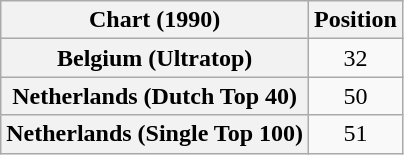<table class="wikitable sortable plainrowheaders" style="text-align:center">
<tr>
<th>Chart (1990)</th>
<th>Position</th>
</tr>
<tr>
<th scope="row">Belgium (Ultratop)</th>
<td>32</td>
</tr>
<tr>
<th scope="row">Netherlands (Dutch Top 40)</th>
<td>50</td>
</tr>
<tr>
<th scope="row">Netherlands (Single Top 100)</th>
<td>51</td>
</tr>
</table>
